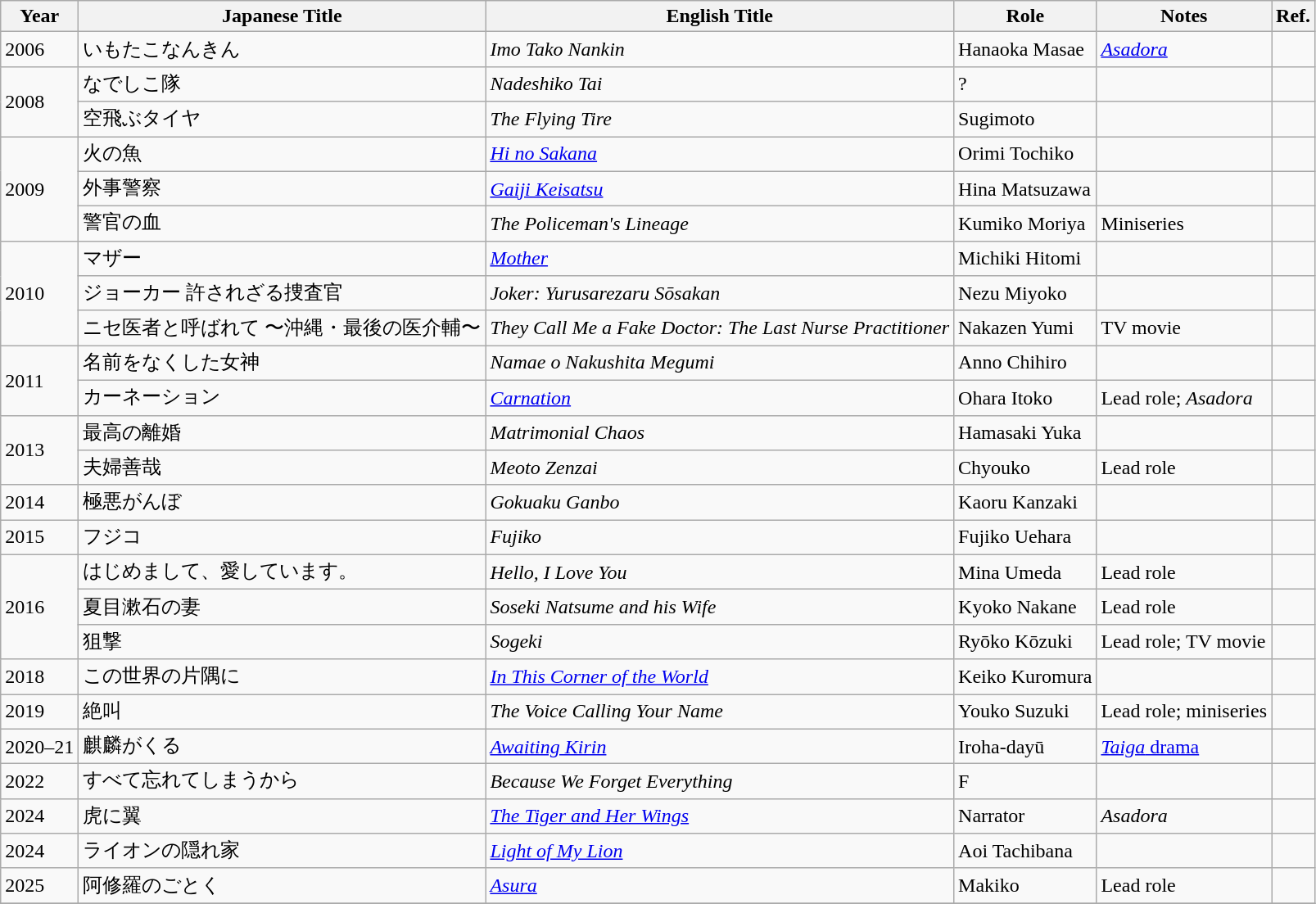<table class="wikitable">
<tr>
<th>Year</th>
<th>Japanese Title</th>
<th>English Title</th>
<th>Role</th>
<th>Notes</th>
<th>Ref.</th>
</tr>
<tr>
<td>2006</td>
<td>いもたこなんきん</td>
<td><em>Imo Tako Nankin</em></td>
<td>Hanaoka Masae</td>
<td><em><a href='#'>Asadora</a></em></td>
<td></td>
</tr>
<tr>
<td rowspan="2">2008</td>
<td>なでしこ隊</td>
<td><em>Nadeshiko Tai</em></td>
<td>?</td>
<td></td>
<td></td>
</tr>
<tr>
<td>空飛ぶタイヤ</td>
<td><em>The Flying Tire</em></td>
<td>Sugimoto</td>
<td></td>
<td></td>
</tr>
<tr>
<td rowspan="3">2009</td>
<td>火の魚</td>
<td><em><a href='#'>Hi no Sakana</a></em></td>
<td>Orimi Tochiko</td>
<td></td>
<td></td>
</tr>
<tr>
<td>外事警察</td>
<td><em><a href='#'>Gaiji Keisatsu</a></em></td>
<td>Hina Matsuzawa</td>
<td></td>
<td></td>
</tr>
<tr>
<td>警官の血</td>
<td><em>The Policeman's Lineage</em></td>
<td>Kumiko Moriya</td>
<td>Miniseries</td>
<td></td>
</tr>
<tr>
<td rowspan="3">2010</td>
<td>マザー</td>
<td><em><a href='#'>Mother</a></em></td>
<td>Michiki Hitomi</td>
<td></td>
<td></td>
</tr>
<tr>
<td>ジョーカー 許されざる捜査官</td>
<td><em>Joker: Yurusarezaru Sōsakan</em></td>
<td>Nezu Miyoko</td>
<td></td>
<td></td>
</tr>
<tr>
<td>ニセ医者と呼ばれて 〜沖縄・最後の医介輔〜</td>
<td><em>They Call Me a Fake Doctor: The Last Nurse Practitioner</em></td>
<td>Nakazen Yumi</td>
<td>TV movie</td>
<td></td>
</tr>
<tr>
<td rowspan="2">2011</td>
<td>名前をなくした女神</td>
<td><em>Namae o Nakushita Megumi</em></td>
<td>Anno Chihiro</td>
<td></td>
<td></td>
</tr>
<tr>
<td>カーネーション</td>
<td><em><a href='#'>Carnation</a></em></td>
<td>Ohara Itoko</td>
<td>Lead role; <em>Asadora</em></td>
<td></td>
</tr>
<tr>
<td rowspan="2">2013</td>
<td>最高の離婚</td>
<td><em>Matrimonial Chaos</em></td>
<td>Hamasaki Yuka</td>
<td></td>
<td></td>
</tr>
<tr>
<td>夫婦善哉</td>
<td><em>Meoto Zenzai</em></td>
<td>Chyouko</td>
<td>Lead role</td>
<td></td>
</tr>
<tr>
<td rowspan="1">2014</td>
<td>極悪がんぼ</td>
<td><em>Gokuaku Ganbo</em></td>
<td>Kaoru Kanzaki</td>
<td></td>
<td></td>
</tr>
<tr>
<td rowspan="1">2015</td>
<td>フジコ</td>
<td><em>Fujiko</em></td>
<td>Fujiko Uehara</td>
<td></td>
<td></td>
</tr>
<tr>
<td rowspan="3">2016</td>
<td>はじめまして、愛しています。</td>
<td><em>Hello, I Love You</em></td>
<td>Mina Umeda</td>
<td>Lead role</td>
<td></td>
</tr>
<tr>
<td>夏目漱石の妻</td>
<td><em>Soseki Natsume and his Wife</em></td>
<td>Kyoko Nakane</td>
<td>Lead role</td>
<td></td>
</tr>
<tr>
<td>狙撃</td>
<td><em>Sogeki</em></td>
<td>Ryōko Kōzuki</td>
<td>Lead role; TV movie</td>
<td></td>
</tr>
<tr>
<td rowspan="1">2018</td>
<td>この世界の片隅に</td>
<td><em><a href='#'>In This Corner of the World</a></em></td>
<td>Keiko Kuromura</td>
<td></td>
<td></td>
</tr>
<tr>
<td rowspan="1">2019</td>
<td>絶叫</td>
<td><em>The Voice Calling Your Name</em></td>
<td>Youko Suzuki</td>
<td>Lead role; miniseries</td>
<td></td>
</tr>
<tr>
<td rowspan="1">2020–21</td>
<td>麒麟がくる</td>
<td><em><a href='#'>Awaiting Kirin</a></em></td>
<td>Iroha-dayū</td>
<td><a href='#'><em>Taiga</em> drama</a></td>
<td></td>
</tr>
<tr>
<td>2022</td>
<td>すべて忘れてしまうから</td>
<td><em>Because We Forget Everything</em></td>
<td>F</td>
<td></td>
<td></td>
</tr>
<tr>
<td>2024</td>
<td>虎に翼</td>
<td><em><a href='#'>The Tiger and Her Wings</a></em></td>
<td>Narrator</td>
<td><em>Asadora</em></td>
<td></td>
</tr>
<tr>
<td>2024</td>
<td>ライオンの隠れ家</td>
<td><em><a href='#'>Light of My Lion</a></em></td>
<td>Aoi Tachibana</td>
<td></td>
<td></td>
</tr>
<tr>
<td>2025</td>
<td>阿修羅のごとく</td>
<td><em><a href='#'>Asura</a></em></td>
<td>Makiko</td>
<td>Lead role</td>
<td></td>
</tr>
<tr>
</tr>
</table>
